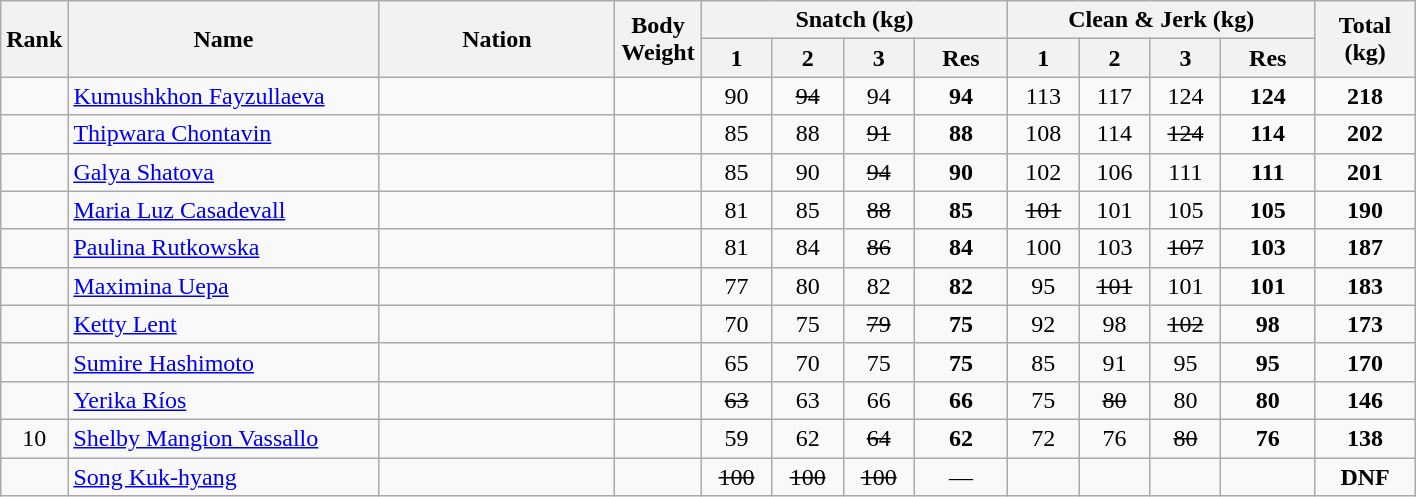<table class = "wikitable" style="text-align:center;">
<tr>
<th rowspan=2>Rank</th>
<th rowspan=2 width=200>Name</th>
<th rowspan=2 width=150>Nation</th>
<th rowspan=2 width=50>Body Weight</th>
<th colspan=4>Snatch (kg)</th>
<th colspan=4>Clean & Jerk (kg)</th>
<th rowspan=2 width=60>Total (kg)</th>
</tr>
<tr>
<th width=40>1</th>
<th width=40>2</th>
<th width=40>3</th>
<th width=55>Res</th>
<th width=40>1</th>
<th width=40>2</th>
<th width=40>3</th>
<th width=55>Res</th>
</tr>
<tr>
<td></td>
<td align=left><a href='#'>Kumushkhon Fayzullaeva</a></td>
<td align=left></td>
<td></td>
<td>90</td>
<td><s>94</s></td>
<td>94</td>
<td><strong>94</strong></td>
<td>113</td>
<td>117</td>
<td>124</td>
<td><strong>124</strong></td>
<td><strong>218</strong></td>
</tr>
<tr>
<td></td>
<td align=left><a href='#'>Thipwara Chontavin</a></td>
<td align=left></td>
<td></td>
<td>85</td>
<td>88</td>
<td><s>91</s></td>
<td><strong>88</strong></td>
<td>108</td>
<td>114</td>
<td><s>124</s></td>
<td><strong>114</strong></td>
<td><strong>202</strong></td>
</tr>
<tr>
<td></td>
<td align=left><a href='#'>Galya Shatova</a></td>
<td align=left></td>
<td></td>
<td>85</td>
<td>90</td>
<td><s>94</s></td>
<td><strong>90</strong></td>
<td>102</td>
<td>106</td>
<td>111</td>
<td><strong>111</strong></td>
<td><strong>201</strong></td>
</tr>
<tr>
<td></td>
<td align=left><a href='#'>Maria Luz Casadevall</a></td>
<td align=left></td>
<td></td>
<td>81</td>
<td>85</td>
<td><s>88</s></td>
<td><strong>85</strong></td>
<td><s>101</s></td>
<td>101</td>
<td>105</td>
<td><strong>105</strong></td>
<td><strong>190</strong></td>
</tr>
<tr>
<td></td>
<td align=left><a href='#'>Paulina Rutkowska</a></td>
<td align=left></td>
<td></td>
<td>81</td>
<td>84</td>
<td><s>86</s></td>
<td><strong>84</strong></td>
<td>100</td>
<td>103</td>
<td><s>107</s></td>
<td><strong>103</strong></td>
<td><strong>187</strong></td>
</tr>
<tr>
<td></td>
<td align=left><a href='#'>Maximina Uepa</a></td>
<td align=left></td>
<td></td>
<td>77</td>
<td>80</td>
<td>82</td>
<td><strong>82</strong></td>
<td>95</td>
<td><s>101</s></td>
<td>101</td>
<td><strong>101</strong></td>
<td><strong>183</strong></td>
</tr>
<tr>
<td></td>
<td align=left><a href='#'>Ketty Lent</a></td>
<td align=left></td>
<td></td>
<td>70</td>
<td>75</td>
<td><s>79</s></td>
<td><strong>75</strong></td>
<td>92</td>
<td>98</td>
<td><s>102</s></td>
<td><strong>98</strong></td>
<td><strong>173</strong></td>
</tr>
<tr>
<td></td>
<td align=left><a href='#'>Sumire Hashimoto</a></td>
<td align=left></td>
<td></td>
<td>65</td>
<td>70</td>
<td>75</td>
<td><strong>75</strong></td>
<td>85</td>
<td>91</td>
<td>95</td>
<td><strong>95</strong></td>
<td><strong>170</strong></td>
</tr>
<tr>
<td></td>
<td align=left><a href='#'>Yerika Ríos</a></td>
<td align=left></td>
<td></td>
<td><s>63</s></td>
<td>63</td>
<td>66</td>
<td><strong>66</strong></td>
<td>75</td>
<td><s>80</s></td>
<td>80</td>
<td><strong>80</strong></td>
<td><strong>146</strong></td>
</tr>
<tr>
<td>10</td>
<td align=left><a href='#'>Shelby Mangion Vassallo</a></td>
<td align=left></td>
<td></td>
<td>59</td>
<td>62</td>
<td><s>64</s></td>
<td><strong>62</strong></td>
<td>72</td>
<td>76</td>
<td><s>80</s></td>
<td><strong>76</strong></td>
<td><strong>138</strong></td>
</tr>
<tr>
<td></td>
<td align=left><a href='#'>Song Kuk-hyang</a></td>
<td align=left></td>
<td></td>
<td><s>100</s></td>
<td><s>100</s></td>
<td><s>100</s></td>
<td>—</td>
<td></td>
<td></td>
<td></td>
<td></td>
<td><strong>DNF</strong></td>
</tr>
</table>
